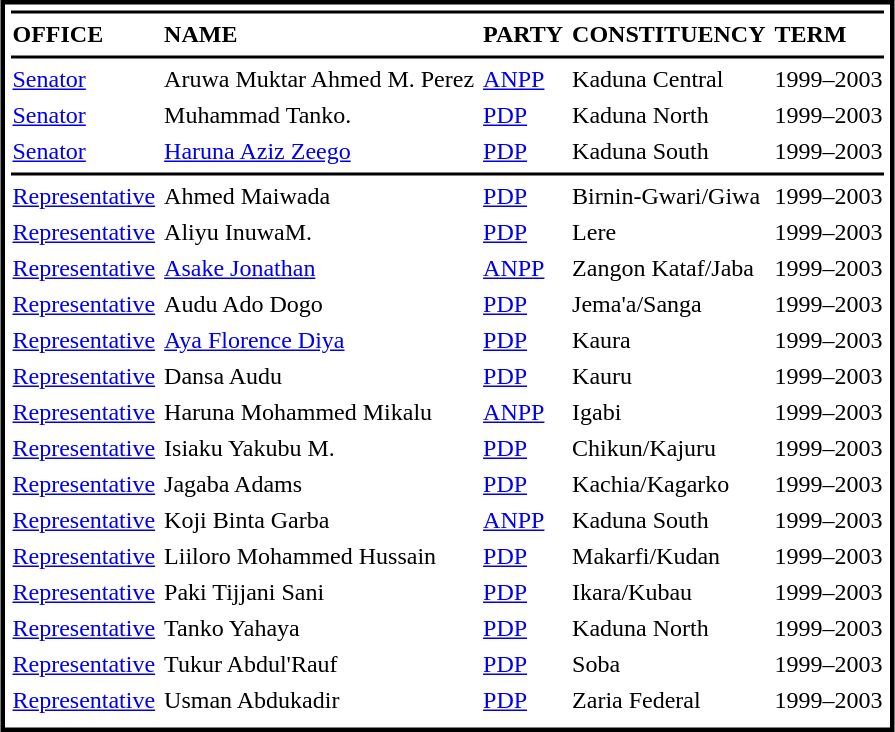<table cellpadding=1 cellspacing=4 style="margin:3px; border:3px solid #000000;">
<tr>
<td bgcolor=#000000 colspan=5></td>
</tr>
<tr>
<td><strong>OFFICE</strong></td>
<td><strong>NAME</strong></td>
<td><strong>PARTY</strong></td>
<td><strong>CONSTITUENCY</strong></td>
<td><strong>TERM</strong></td>
</tr>
<tr>
<td bgcolor=#000000 colspan=5></td>
</tr>
<tr>
<td><a href='#'>Senator</a></td>
<td>Aruwa   Muktar Ahmed M. Perez</td>
<td><a href='#'>ANPP</a></td>
<td>Kaduna Central</td>
<td>1999–2003</td>
</tr>
<tr>
<td><a href='#'>Senator</a></td>
<td>Muhammad Tanko.</td>
<td><a href='#'>PDP</a></td>
<td>Kaduna North</td>
<td>1999–2003</td>
</tr>
<tr>
<td><a href='#'>Senator</a></td>
<td><a href='#'>Haruna Aziz Zeego</a></td>
<td><a href='#'>PDP</a></td>
<td>Kaduna South</td>
<td>1999–2003</td>
</tr>
<tr>
<td bgcolor=#000000 colspan=5></td>
</tr>
<tr>
<td><a href='#'>Representative</a></td>
<td>Ahmed Maiwada</td>
<td><a href='#'>PDP</a></td>
<td>Birnin-Gwari/Giwa</td>
<td>1999–2003</td>
</tr>
<tr>
<td><a href='#'>Representative</a></td>
<td>Aliyu InuwaM.</td>
<td><a href='#'>PDP</a></td>
<td>Lere</td>
<td>1999–2003</td>
</tr>
<tr>
<td><a href='#'>Representative</a></td>
<td><a href='#'>Asake Jonathan</a></td>
<td><a href='#'>ANPP</a></td>
<td>Zangon Kataf/Jaba</td>
<td>1999–2003</td>
</tr>
<tr>
<td><a href='#'>Representative</a></td>
<td>Audu Ado Dogo</td>
<td><a href='#'>PDP</a></td>
<td>Jema'a/Sanga</td>
<td>1999–2003</td>
</tr>
<tr>
<td><a href='#'>Representative</a></td>
<td><a href='#'>Aya Florence Diya</a></td>
<td><a href='#'>PDP</a></td>
<td>Kaura</td>
<td>1999–2003</td>
</tr>
<tr>
<td><a href='#'>Representative</a></td>
<td>Dansa Audu</td>
<td><a href='#'>PDP</a></td>
<td>Kauru</td>
<td>1999–2003</td>
</tr>
<tr>
<td><a href='#'>Representative</a></td>
<td>Haruna Mohammed Mikalu</td>
<td><a href='#'>ANPP</a></td>
<td>Igabi</td>
<td>1999–2003</td>
</tr>
<tr>
<td><a href='#'>Representative</a></td>
<td>Isiaku Yakubu M.</td>
<td><a href='#'>PDP</a></td>
<td>Chikun/Kajuru</td>
<td>1999–2003</td>
</tr>
<tr>
<td><a href='#'>Representative</a></td>
<td>Jagaba Adams</td>
<td><a href='#'>PDP</a></td>
<td>Kachia/Kagarko</td>
<td>1999–2003</td>
</tr>
<tr>
<td><a href='#'>Representative</a></td>
<td>Koji Binta Garba</td>
<td><a href='#'>ANPP</a></td>
<td>Kaduna South</td>
<td>1999–2003</td>
</tr>
<tr>
<td><a href='#'>Representative</a></td>
<td>Liiloro Mohammed Hussain</td>
<td><a href='#'>PDP</a></td>
<td>Makarfi/Kudan</td>
<td>1999–2003</td>
</tr>
<tr>
<td><a href='#'>Representative</a></td>
<td>Paki Tijjani Sani</td>
<td><a href='#'>PDP</a></td>
<td>Ikara/Kubau</td>
<td>1999–2003</td>
</tr>
<tr>
<td><a href='#'>Representative</a></td>
<td>Tanko Yahaya</td>
<td><a href='#'>PDP</a></td>
<td>Kaduna North</td>
<td>1999–2003</td>
</tr>
<tr>
<td><a href='#'>Representative</a></td>
<td>Tukur Abdul'Rauf</td>
<td><a href='#'>PDP</a></td>
<td>Soba</td>
<td>1999–2003</td>
</tr>
<tr>
<td><a href='#'>Representative</a></td>
<td>Usman Abdukadir</td>
<td><a href='#'>PDP</a></td>
<td>Zaria Federal</td>
<td>1999–2003</td>
</tr>
<tr>
</tr>
</table>
